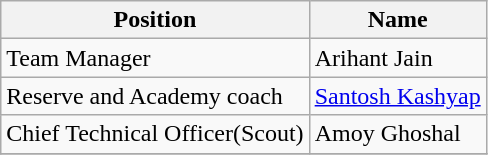<table class="wikitable">
<tr>
<th>Position</th>
<th>Name</th>
</tr>
<tr>
<td>Team Manager</td>
<td> Arihant Jain</td>
</tr>
<tr>
<td>Reserve and Academy coach</td>
<td> <a href='#'>Santosh Kashyap</a></td>
</tr>
<tr>
<td>Chief Technical Officer(Scout)</td>
<td> Amoy Ghoshal</td>
</tr>
<tr>
</tr>
</table>
